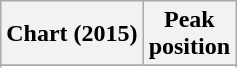<table class="wikitable sortable plainrowheaders">
<tr>
<th scope="col">Chart (2015)</th>
<th scope="col">Peak<br>position</th>
</tr>
<tr>
</tr>
<tr>
</tr>
<tr>
</tr>
<tr>
</tr>
<tr>
</tr>
<tr>
</tr>
<tr>
</tr>
<tr>
</tr>
<tr>
</tr>
<tr>
</tr>
<tr>
</tr>
</table>
